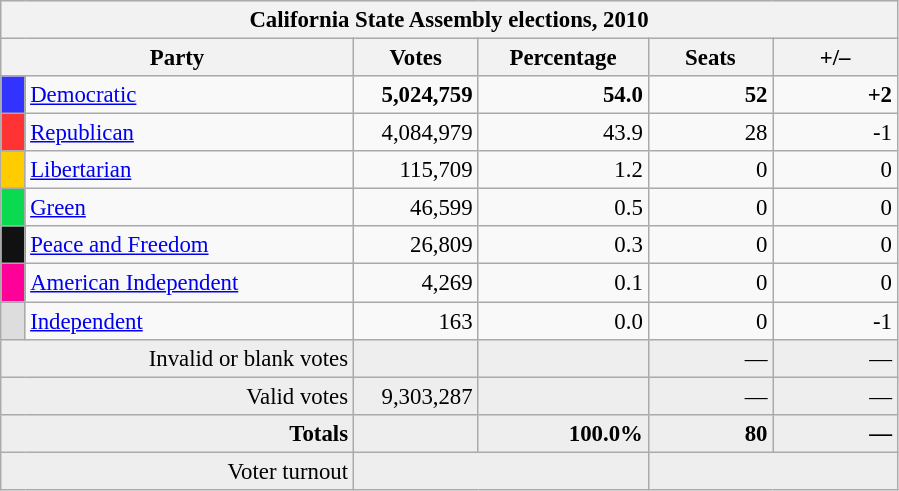<table class="wikitable" style="font-size: 95%;">
<tr style="background-color:#E9E9E9">
<th colspan="6">California State Assembly elections, 2010</th>
</tr>
<tr bgcolor="#EEEEEE" align="center">
<th colspan=2 style="width: 15em">Party</th>
<th style="width: 5em">Votes</th>
<th style="width: 7em">Percentage</th>
<th style="width: 5em">Seats</th>
<th style="width: 5em">+/–</th>
</tr>
<tr>
<th style="background-color:#3333FF; width: 3px"></th>
<td style="width: 130px"><a href='#'>Democratic</a></td>
<td align="right"><strong>5,024,759</strong></td>
<td align="right"><strong>54.0</strong></td>
<td align="right"><strong>52</strong></td>
<td align="right"><strong>+2</strong></td>
</tr>
<tr>
<th style="background-color:#FF3333; width: 3px"></th>
<td style="width: 130px"><a href='#'>Republican</a></td>
<td align="right">4,084,979</td>
<td align="right">43.9</td>
<td align="right">28</td>
<td align="right">-1</td>
</tr>
<tr>
<th style="background-color:#FFCC00; width: 3px"></th>
<td style="width: 130px"><a href='#'>Libertarian</a></td>
<td align="right">115,709</td>
<td align="right">1.2</td>
<td align="right">0</td>
<td align="right">0</td>
</tr>
<tr>
<th style="background-color:#0BDA51; width: 3px"></th>
<td style="width: 130px"><a href='#'>Green</a></td>
<td align="right">46,599</td>
<td align="right">0.5</td>
<td align="right">0</td>
<td align="right">0</td>
</tr>
<tr>
<th style="background-color:#111111; width: 3px"></th>
<td style="width: 130px"><a href='#'>Peace and Freedom</a></td>
<td align="right">26,809</td>
<td align="right">0.3</td>
<td align="right">0</td>
<td align="right">0</td>
</tr>
<tr>
<th style="background-color:#FF0099; width: 3px"></th>
<td style="width: 130px"><a href='#'>American Independent</a></td>
<td align="right">4,269</td>
<td align="right">0.1</td>
<td align="right">0</td>
<td align="right">0</td>
</tr>
<tr>
<th style="background-color:#DDDDDD; width: 3px"></th>
<td style="width: 130px"><a href='#'>Independent</a></td>
<td align="right">163</td>
<td align="right">0.0</td>
<td align="right">0</td>
<td align="right">-1</td>
</tr>
<tr bgcolor="#EEEEEE">
<td colspan="2" align="right">Invalid or blank votes</td>
<td align="right"></td>
<td align="right"></td>
<td align="right">—</td>
<td align="right">—</td>
</tr>
<tr bgcolor="#EEEEEE">
<td colspan="2" align="right">Valid votes</td>
<td align="right">9,303,287</td>
<td align="right"></td>
<td align="right">—</td>
<td align="right">—</td>
</tr>
<tr bgcolor="#EEEEEE">
<td colspan="2" align="right"><strong>Totals</strong></td>
<td align="right"></td>
<td align="right"><strong>100.0%</strong></td>
<td align="right"><strong>80</strong></td>
<td align="right"><strong>—</strong></td>
</tr>
<tr bgcolor="#EEEEEE">
<td colspan="2" align="right">Voter turnout</td>
<td colspan="2" align="right"></td>
<td colspan="2" align="right"></td>
</tr>
</table>
